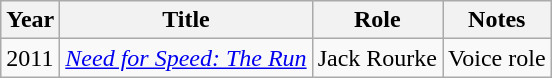<table class="wikitable">
<tr>
<th>Year</th>
<th>Title</th>
<th>Role</th>
<th>Notes</th>
</tr>
<tr>
<td>2011</td>
<td><em><a href='#'>Need for Speed: The Run</a></em></td>
<td>Jack Rourke</td>
<td>Voice role</td>
</tr>
</table>
